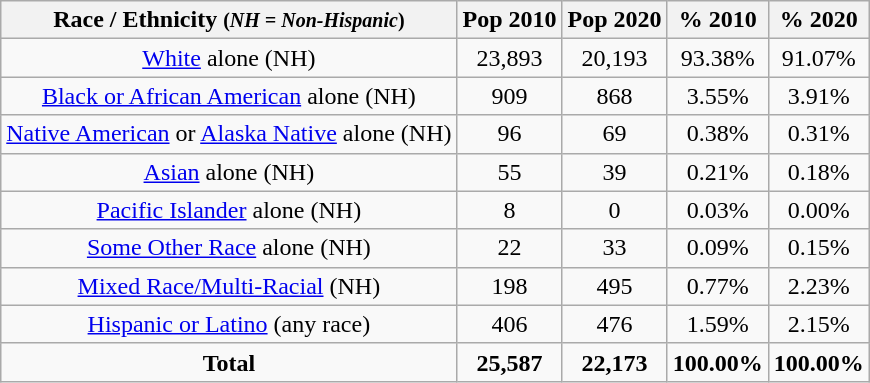<table class="wikitable" style="text-align:center;">
<tr>
<th>Race / Ethnicity <small>(<em>NH = Non-Hispanic</em>)</small></th>
<th>Pop 2010</th>
<th>Pop 2020</th>
<th>% 2010</th>
<th>% 2020</th>
</tr>
<tr>
<td><a href='#'>White</a> alone (NH)</td>
<td>23,893</td>
<td>20,193</td>
<td>93.38%</td>
<td>91.07%</td>
</tr>
<tr>
<td><a href='#'>Black or African American</a> alone (NH)</td>
<td>909</td>
<td>868</td>
<td>3.55%</td>
<td>3.91%</td>
</tr>
<tr>
<td><a href='#'>Native American</a> or <a href='#'>Alaska Native</a> alone (NH)</td>
<td>96</td>
<td>69</td>
<td>0.38%</td>
<td>0.31%</td>
</tr>
<tr>
<td><a href='#'>Asian</a> alone (NH)</td>
<td>55</td>
<td>39</td>
<td>0.21%</td>
<td>0.18%</td>
</tr>
<tr>
<td><a href='#'>Pacific Islander</a> alone (NH)</td>
<td>8</td>
<td>0</td>
<td>0.03%</td>
<td>0.00%</td>
</tr>
<tr>
<td><a href='#'>Some Other Race</a> alone (NH)</td>
<td>22</td>
<td>33</td>
<td>0.09%</td>
<td>0.15%</td>
</tr>
<tr>
<td><a href='#'>Mixed Race/Multi-Racial</a> (NH)</td>
<td>198</td>
<td>495</td>
<td>0.77%</td>
<td>2.23%</td>
</tr>
<tr>
<td><a href='#'>Hispanic or Latino</a> (any race)</td>
<td>406</td>
<td>476</td>
<td>1.59%</td>
<td>2.15%</td>
</tr>
<tr>
<td><strong>Total</strong></td>
<td><strong>25,587</strong></td>
<td><strong>22,173</strong></td>
<td><strong>100.00%</strong></td>
<td><strong>100.00%</strong></td>
</tr>
</table>
